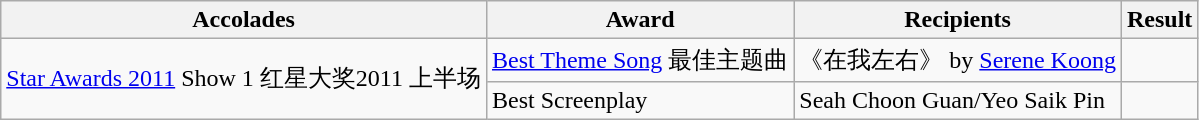<table class="wikitable">
<tr>
<th>Accolades</th>
<th>Award</th>
<th>Recipients</th>
<th>Result</th>
</tr>
<tr>
<td rowspan="2"><a href='#'>Star Awards 2011</a> Show 1 红星大奖2011 上半场</td>
<td><a href='#'>Best Theme Song</a>  最佳主题曲</td>
<td>《在我左右》 by <a href='#'>Serene Koong</a></td>
<td></td>
</tr>
<tr>
<td>Best Screenplay</td>
<td>Seah Choon Guan/Yeo Saik Pin</td>
<td></td>
</tr>
</table>
